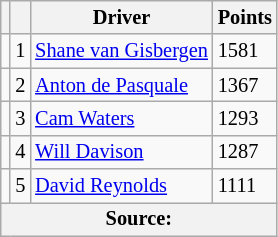<table class="wikitable" style="font-size: 85%;">
<tr>
<th scope="col"></th>
<th scope="col"></th>
<th scope="col">Driver</th>
<th scope="col">Points</th>
</tr>
<tr>
<td align="left"></td>
<td align="center">1</td>
<td> <a href='#'>Shane van Gisbergen</a></td>
<td align="left">1581</td>
</tr>
<tr>
<td align="left"></td>
<td align="center">2</td>
<td> <a href='#'>Anton de Pasquale</a></td>
<td align="left">1367</td>
</tr>
<tr>
<td align="left"></td>
<td align="center">3</td>
<td> <a href='#'>Cam Waters</a></td>
<td align="left">1293</td>
</tr>
<tr>
<td align="left"></td>
<td align="center">4</td>
<td> <a href='#'>Will Davison</a></td>
<td align="left">1287</td>
</tr>
<tr>
<td align="left"></td>
<td align="center">5</td>
<td> <a href='#'>David Reynolds</a></td>
<td align="left">1111</td>
</tr>
<tr>
<th colspan=4>Source:</th>
</tr>
</table>
